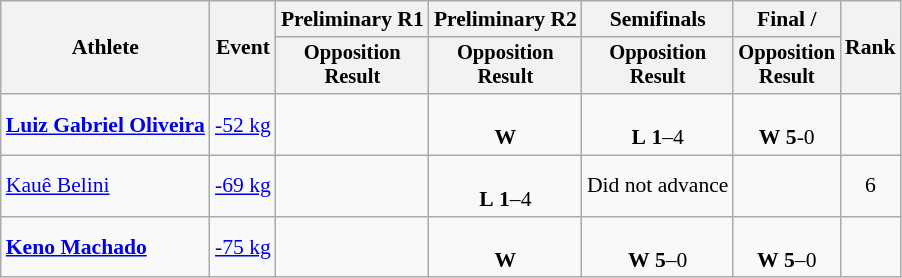<table class="wikitable" style="font-size:90%;">
<tr>
<th rowspan=2>Athlete</th>
<th rowspan=2>Event</th>
<th>Preliminary R1</th>
<th>Preliminary R2</th>
<th>Semifinals</th>
<th>Final / </th>
<th rowspan=2>Rank</th>
</tr>
<tr style="font-size:95%">
<th>Opposition<br>Result</th>
<th>Opposition<br>Result</th>
<th>Opposition<br>Result</th>
<th>Opposition<br>Result</th>
</tr>
<tr align=center>
<td align=left><strong><a href='#'>Luiz Gabriel Oliveira</a></strong></td>
<td align=left><a href='#'>-52 kg</a></td>
<td></td>
<td><br><strong>W</strong> <strong></strong></td>
<td><br><strong>L</strong> <strong>1</strong>–4</td>
<td><br><strong>W</strong> <strong>5</strong>-0</td>
<td></td>
</tr>
<tr align=center>
<td align=left><a href='#'>Kauê Belini</a></td>
<td align=left><a href='#'>-69 kg</a></td>
<td></td>
<td><br><strong>L</strong> <strong>1</strong>–4</td>
<td>Did not advance</td>
<td><br><strong></strong></td>
<td>6</td>
</tr>
<tr align=center>
<td align=left><strong><a href='#'>Keno Machado</a></strong></td>
<td align=left><a href='#'>-75 kg</a></td>
<td></td>
<td><br><strong>W</strong> <strong></strong></td>
<td><br><strong>W</strong> <strong>5</strong>–0</td>
<td><br><strong>W</strong> <strong>5</strong>–0</td>
<td></td>
</tr>
</table>
